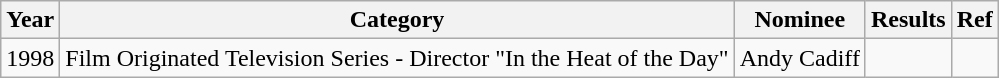<table class="wikitable">
<tr>
<th>Year</th>
<th>Category</th>
<th>Nominee</th>
<th>Results</th>
<th>Ref</th>
</tr>
<tr>
<td>1998</td>
<td>Film Originated Television Series - Director "In the Heat of the Day"</td>
<td>Andy Cadiff</td>
<td></td>
<td></td>
</tr>
</table>
